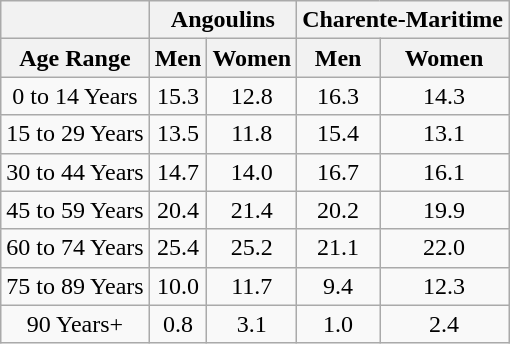<table class="wikitable" style="text-align:center;">
<tr>
<th></th>
<th colspan=2><strong>Angoulins</strong></th>
<th colspan=2><strong>Charente-Maritime</strong></th>
</tr>
<tr>
<th><strong>Age Range</strong></th>
<th><strong>Men</strong></th>
<th><strong>Women</strong></th>
<th><strong>Men</strong></th>
<th><strong>Women</strong></th>
</tr>
<tr>
<td>0 to 14 Years</td>
<td>15.3</td>
<td>12.8</td>
<td>16.3</td>
<td>14.3</td>
</tr>
<tr>
<td>15 to 29 Years</td>
<td>13.5</td>
<td>11.8</td>
<td>15.4</td>
<td>13.1</td>
</tr>
<tr>
<td>30 to 44 Years</td>
<td>14.7</td>
<td>14.0</td>
<td>16.7</td>
<td>16.1</td>
</tr>
<tr>
<td>45 to 59 Years</td>
<td>20.4</td>
<td>21.4</td>
<td>20.2</td>
<td>19.9</td>
</tr>
<tr>
<td>60 to 74 Years</td>
<td>25.4</td>
<td>25.2</td>
<td>21.1</td>
<td>22.0</td>
</tr>
<tr>
<td>75 to 89 Years</td>
<td>10.0</td>
<td>11.7</td>
<td>9.4</td>
<td>12.3</td>
</tr>
<tr>
<td>90 Years+</td>
<td>0.8</td>
<td>3.1</td>
<td>1.0</td>
<td>2.4</td>
</tr>
</table>
